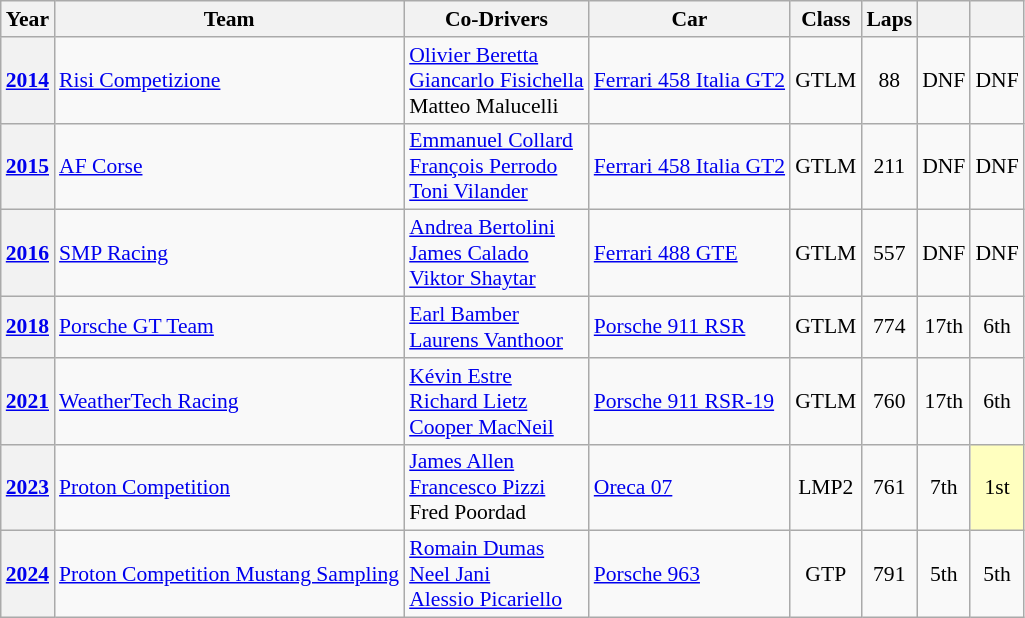<table class="wikitable" style="text-align:center; font-size:90%">
<tr>
<th>Year</th>
<th>Team</th>
<th>Co-Drivers</th>
<th>Car</th>
<th>Class</th>
<th>Laps</th>
<th></th>
<th></th>
</tr>
<tr>
<th><a href='#'>2014</a></th>
<td align="left"> <a href='#'>Risi Competizione</a></td>
<td align="left" nowrap> <a href='#'>Olivier Beretta</a><br> <a href='#'>Giancarlo Fisichella</a><br> Matteo Malucelli</td>
<td align="left" nowrap><a href='#'>Ferrari 458 Italia GT2</a></td>
<td>GTLM</td>
<td>88</td>
<td>DNF</td>
<td>DNF</td>
</tr>
<tr>
<th><a href='#'>2015</a></th>
<td align="left"> <a href='#'>AF Corse</a></td>
<td align="left"> <a href='#'>Emmanuel Collard</a><br> <a href='#'>François Perrodo</a><br> <a href='#'>Toni Vilander</a></td>
<td align="left"><a href='#'>Ferrari 458 Italia GT2</a></td>
<td>GTLM</td>
<td>211</td>
<td>DNF</td>
<td>DNF</td>
</tr>
<tr>
<th><a href='#'>2016</a></th>
<td align="left"> <a href='#'>SMP Racing</a></td>
<td align="left"> <a href='#'>Andrea Bertolini</a><br> <a href='#'>James Calado</a><br> <a href='#'>Viktor Shaytar</a></td>
<td align="left"><a href='#'>Ferrari 488 GTE</a></td>
<td>GTLM</td>
<td>557</td>
<td>DNF</td>
<td>DNF</td>
</tr>
<tr>
<th><a href='#'>2018</a></th>
<td align="left"> <a href='#'>Porsche GT Team</a></td>
<td align="left"> <a href='#'>Earl Bamber</a><br> <a href='#'>Laurens Vanthoor</a></td>
<td align="left"><a href='#'>Porsche 911 RSR</a></td>
<td>GTLM</td>
<td>774</td>
<td>17th</td>
<td>6th</td>
</tr>
<tr>
<th><a href='#'>2021</a></th>
<td align="left"> <a href='#'>WeatherTech Racing</a></td>
<td align="left"> <a href='#'>Kévin Estre</a><br> <a href='#'>Richard Lietz</a><br> <a href='#'>Cooper MacNeil</a></td>
<td align="left"><a href='#'>Porsche 911 RSR-19</a></td>
<td>GTLM</td>
<td>760</td>
<td>17th</td>
<td>6th</td>
</tr>
<tr>
<th><a href='#'>2023</a></th>
<td align="left"> <a href='#'>Proton Competition</a></td>
<td align="left"> <a href='#'>James Allen</a><br> <a href='#'>Francesco Pizzi</a><br> Fred Poordad</td>
<td align="left"><a href='#'>Oreca 07</a></td>
<td>LMP2</td>
<td>761</td>
<td>7th</td>
<td style="background:#FFFFBF;">1st</td>
</tr>
<tr>
<th><a href='#'>2024</a></th>
<td align="left" nowrap> <a href='#'>Proton Competition Mustang Sampling</a></td>
<td align="left" nowrap> <a href='#'>Romain Dumas</a><br> <a href='#'>Neel Jani</a><br> <a href='#'>Alessio Picariello</a></td>
<td align="left" nowrap><a href='#'>Porsche 963</a></td>
<td>GTP</td>
<td>791</td>
<td>5th</td>
<td>5th</td>
</tr>
</table>
